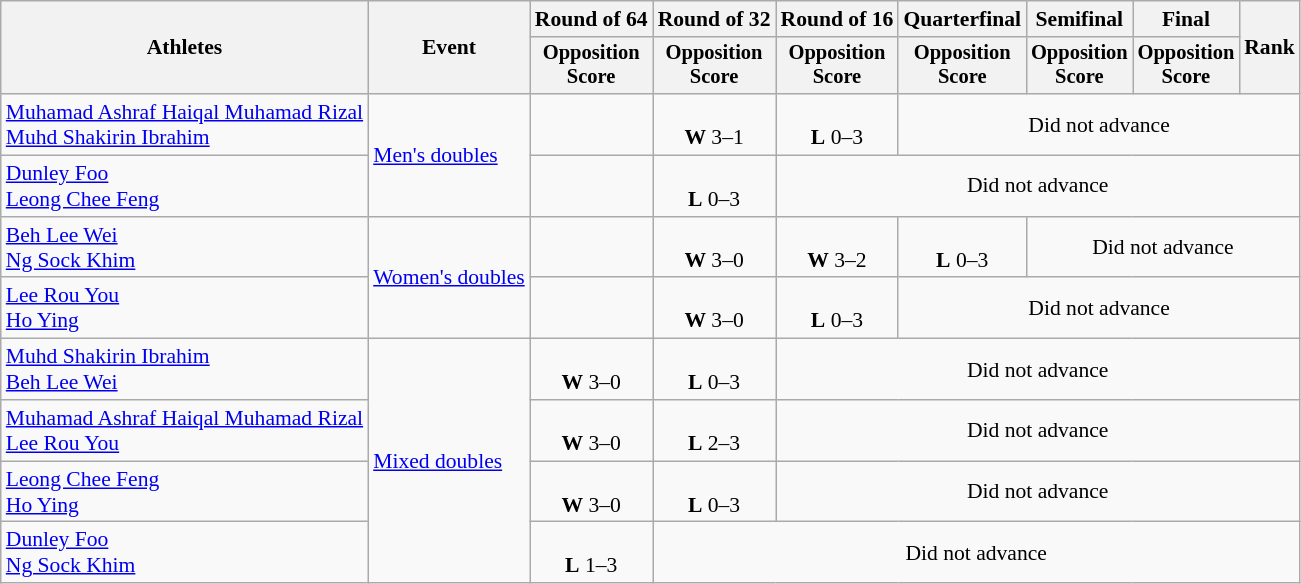<table class="wikitable" style="font-size:90%">
<tr>
<th rowspan=2>Athletes</th>
<th rowspan=2>Event</th>
<th>Round of 64</th>
<th>Round of 32</th>
<th>Round of 16</th>
<th>Quarterfinal</th>
<th>Semifinal</th>
<th>Final</th>
<th rowspan=2>Rank</th>
</tr>
<tr style="font-size:95%">
<th>Opposition<br>Score</th>
<th>Opposition<br>Score</th>
<th>Opposition<br>Score</th>
<th>Opposition<br>Score</th>
<th>Opposition<br>Score</th>
<th>Opposition<br>Score</th>
</tr>
<tr align=center>
<td align=left><a href='#'>Muhamad Ashraf Haiqal Muhamad Rizal</a><br><a href='#'>Muhd Shakirin Ibrahim</a></td>
<td align=left rowspan=2><a href='#'>Men's doubles</a></td>
<td></td>
<td><br><strong>W</strong> 3–1</td>
<td><br><strong>L</strong> 0–3</td>
<td colspan=4>Did not advance</td>
</tr>
<tr align=center>
<td align=left><a href='#'>Dunley Foo</a><br><a href='#'>Leong Chee Feng</a></td>
<td></td>
<td><br><strong>L</strong> 0–3</td>
<td colspan=5>Did not advance</td>
</tr>
<tr align=center>
<td align=left><a href='#'>Beh Lee Wei</a><br><a href='#'>Ng Sock Khim</a></td>
<td align=left rowspan=2><a href='#'>Women's doubles</a></td>
<td></td>
<td><br><strong>W</strong> 3–0</td>
<td><br><strong>W</strong> 3–2</td>
<td><br><strong>L</strong> 0–3</td>
<td colspan=3>Did not advance</td>
</tr>
<tr align=center>
<td align=left><a href='#'>Lee Rou You</a><br><a href='#'>Ho Ying</a></td>
<td></td>
<td><br><strong>W</strong> 3–0</td>
<td><br><strong>L</strong> 0–3</td>
<td colspan=4>Did not advance</td>
</tr>
<tr align=center>
<td align=left><a href='#'>Muhd Shakirin Ibrahim</a><br><a href='#'>Beh Lee Wei</a></td>
<td align=left rowspan=4><a href='#'>Mixed doubles</a></td>
<td><br><strong>W</strong> 3–0</td>
<td><br><strong>L</strong> 0–3</td>
<td colspan=5>Did not advance</td>
</tr>
<tr align=center>
<td align=left><a href='#'>Muhamad Ashraf Haiqal Muhamad Rizal</a><br><a href='#'>Lee Rou You</a></td>
<td><br><strong>W</strong> 3–0</td>
<td><br><strong>L</strong> 2–3</td>
<td colspan=5>Did not advance</td>
</tr>
<tr align=center>
<td align=left><a href='#'>Leong Chee Feng</a><br><a href='#'>Ho Ying</a></td>
<td><br><strong>W</strong> 3–0</td>
<td><br><strong>L</strong> 0–3</td>
<td colspan=5>Did not advance</td>
</tr>
<tr align=center>
<td align=left><a href='#'>Dunley Foo</a><br><a href='#'>Ng Sock Khim</a></td>
<td><br><strong>L</strong> 1–3</td>
<td colspan=6>Did not advance</td>
</tr>
</table>
